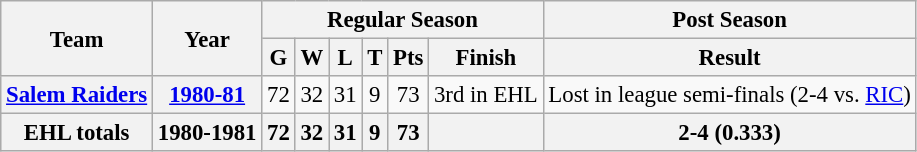<table class="wikitable" style="font-size: 95%; text-align:center;">
<tr>
<th rowspan="2">Team</th>
<th rowspan="2">Year</th>
<th colspan="6">Regular Season</th>
<th colspan="1">Post Season</th>
</tr>
<tr>
<th>G</th>
<th>W</th>
<th>L</th>
<th>T</th>
<th>Pts</th>
<th>Finish</th>
<th>Result</th>
</tr>
<tr>
<th><a href='#'>Salem Raiders</a></th>
<th><a href='#'>1980-81</a></th>
<td>72</td>
<td>32</td>
<td>31</td>
<td>9</td>
<td>73</td>
<td>3rd in EHL</td>
<td>Lost in league semi-finals (2-4 vs. <a href='#'>RIC</a>)</td>
</tr>
<tr align="centre" bgcolor="#dddddd">
<th>EHL totals</th>
<th>1980-1981</th>
<th>72</th>
<th>32</th>
<th>31</th>
<th>9</th>
<th>73</th>
<th></th>
<th>2-4 (0.333)</th>
</tr>
</table>
